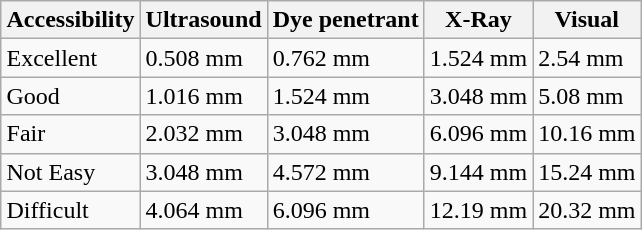<table class="wikitable" style="margin-left: auto; margin-right: auto; border: none;">
<tr>
<th>Accessibility</th>
<th>Ultrasound</th>
<th>Dye penetrant</th>
<th>X-Ray</th>
<th>Visual</th>
</tr>
<tr>
<td>Excellent</td>
<td>0.508 mm</td>
<td>0.762 mm</td>
<td>1.524 mm</td>
<td>2.54 mm</td>
</tr>
<tr>
<td>Good</td>
<td>1.016 mm</td>
<td>1.524 mm</td>
<td>3.048 mm</td>
<td>5.08 mm</td>
</tr>
<tr>
<td>Fair</td>
<td>2.032 mm</td>
<td>3.048 mm</td>
<td>6.096 mm</td>
<td>10.16 mm</td>
</tr>
<tr>
<td>Not Easy</td>
<td>3.048 mm</td>
<td>4.572 mm</td>
<td>9.144 mm</td>
<td>15.24 mm</td>
</tr>
<tr>
<td>Difficult</td>
<td>4.064 mm</td>
<td>6.096 mm</td>
<td>12.19 mm</td>
<td>20.32 mm</td>
</tr>
</table>
